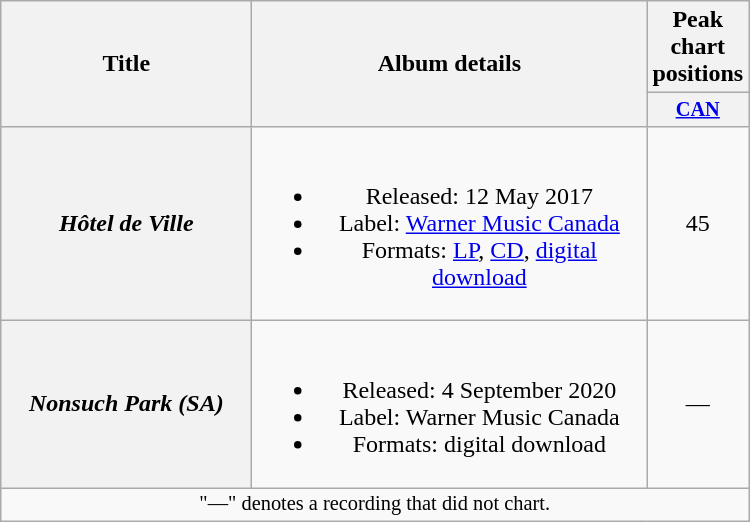<table class="wikitable plainrowheaders" style="text-align:center">
<tr>
<th scope="col" rowspan="2" style="width:10em;">Title</th>
<th scope="col" rowspan="2" style="width:16em;">Album details</th>
<th scope="col">Peak chart positions</th>
</tr>
<tr>
<th scope="col" style="width:3em;font-size:85%;"><a href='#'>CAN</a><br></th>
</tr>
<tr>
<th scope="row"><em>Hôtel de Ville</em></th>
<td><br><ul><li>Released: 12 May 2017</li><li>Label: <a href='#'>Warner Music Canada</a></li><li>Formats: <a href='#'>LP</a>, <a href='#'>CD</a>, <a href='#'>digital download</a></li></ul></td>
<td>45</td>
</tr>
<tr>
<th scope="row"><em>Nonsuch Park (SA)</em></th>
<td><br><ul><li>Released: 4 September 2020</li><li>Label: Warner Music Canada</li><li>Formats: digital download</li></ul></td>
<td>—</td>
</tr>
<tr>
<td colspan="3" style="font-size:85%">"—" denotes a recording that did not chart.</td>
</tr>
</table>
